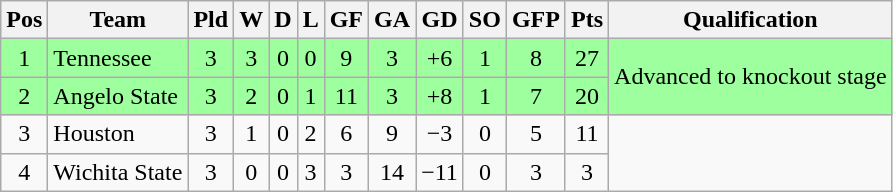<table class="wikitable" style="text-align:center">
<tr>
<th>Pos</th>
<th>Team</th>
<th>Pld</th>
<th>W</th>
<th>D</th>
<th>L</th>
<th>GF</th>
<th>GA</th>
<th>GD</th>
<th>SO</th>
<th>GFP</th>
<th>Pts</th>
<th>Qualification</th>
</tr>
<tr bgcolor="#9eff9e">
<td>1</td>
<td style="text-align:left">Tennessee</td>
<td>3</td>
<td>3</td>
<td>0</td>
<td>0</td>
<td>9</td>
<td>3</td>
<td>+6</td>
<td>1</td>
<td>8</td>
<td>27</td>
<td rowspan="2">Advanced to knockout stage</td>
</tr>
<tr bgcolor="#9eff9e">
<td>2</td>
<td style="text-align:left">Angelo State</td>
<td>3</td>
<td>2</td>
<td>0</td>
<td>1</td>
<td>11</td>
<td>3</td>
<td>+8</td>
<td>1</td>
<td>7</td>
<td>20</td>
</tr>
<tr>
<td>3</td>
<td style="text-align:left">Houston</td>
<td>3</td>
<td>1</td>
<td>0</td>
<td>2</td>
<td>6</td>
<td>9</td>
<td>−3</td>
<td>0</td>
<td>5</td>
<td>11</td>
<td rowspan="2"></td>
</tr>
<tr>
<td>4</td>
<td style="text-align:left">Wichita State</td>
<td>3</td>
<td>0</td>
<td>0</td>
<td>3</td>
<td>3</td>
<td>14</td>
<td>−11</td>
<td>0</td>
<td>3</td>
<td>3</td>
</tr>
</table>
